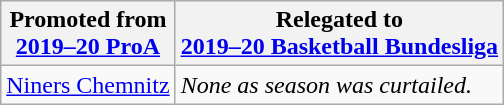<table class="wikitable">
<tr>
<th>Promoted from<br><a href='#'>2019–20 ProA</a></th>
<th>Relegated to<br><a href='#'>2019–20 Basketball Bundesliga</a></th>
</tr>
<tr>
<td><a href='#'>Niners Chemnitz</a></td>
<td><em>None as season was curtailed.</em></td>
</tr>
</table>
